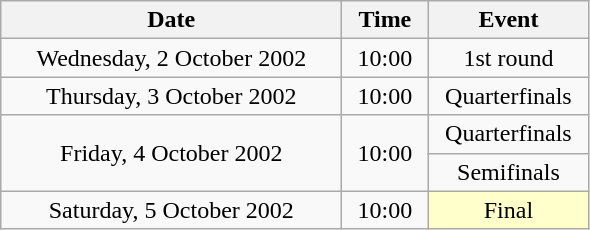<table class = "wikitable" style="text-align:center;">
<tr>
<th width=220>Date</th>
<th width=50>Time</th>
<th width=100>Event</th>
</tr>
<tr>
<td>Wednesday, 2 October 2002</td>
<td>10:00</td>
<td>1st round</td>
</tr>
<tr>
<td>Thursday, 3 October 2002</td>
<td>10:00</td>
<td>Quarterfinals</td>
</tr>
<tr>
<td rowspan=2>Friday, 4 October 2002</td>
<td rowspan=2>10:00</td>
<td>Quarterfinals</td>
</tr>
<tr>
<td>Semifinals</td>
</tr>
<tr>
<td>Saturday, 5 October 2002</td>
<td>10:00</td>
<td bgcolor=ffffcc>Final</td>
</tr>
</table>
